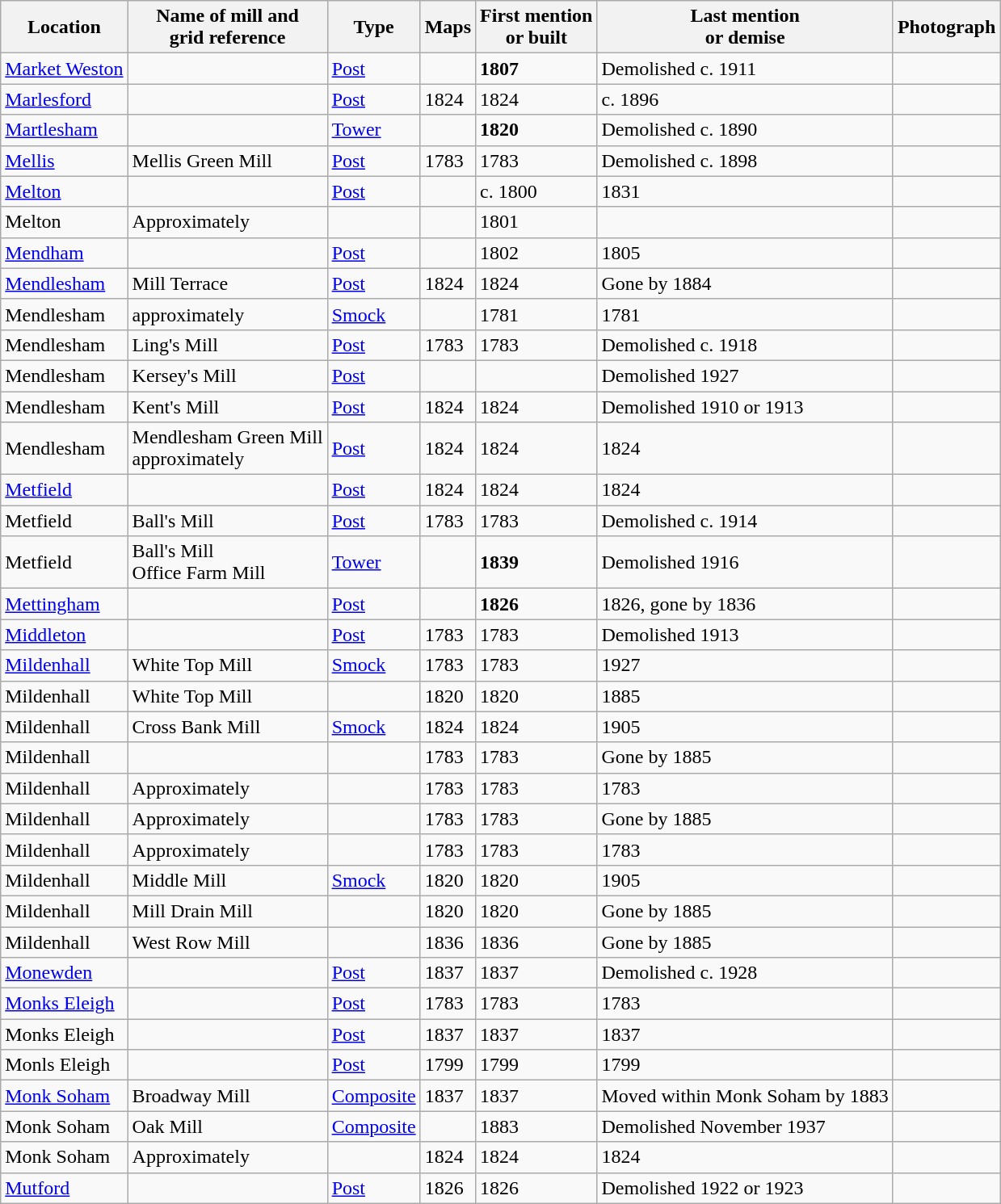<table class="wikitable">
<tr>
<th>Location</th>
<th>Name of mill and<br>grid reference</th>
<th>Type</th>
<th>Maps</th>
<th>First mention<br>or built</th>
<th>Last mention<br> or demise</th>
<th>Photograph</th>
</tr>
<tr>
<td><a href='#'>Market Weston</a></td>
<td></td>
<td><a href='#'>Post</a></td>
<td></td>
<td><strong>1807</strong></td>
<td>Demolished c. 1911</td>
<td></td>
</tr>
<tr>
<td><a href='#'>Marlesford</a></td>
<td></td>
<td><a href='#'>Post</a></td>
<td>1824</td>
<td>1824</td>
<td>c. 1896</td>
<td></td>
</tr>
<tr>
<td><a href='#'>Martlesham</a></td>
<td></td>
<td><a href='#'>Tower</a></td>
<td></td>
<td><strong>1820</strong></td>
<td>Demolished c. 1890</td>
<td></td>
</tr>
<tr>
<td><a href='#'>Mellis</a></td>
<td>Mellis Green Mill<br></td>
<td><a href='#'>Post</a></td>
<td>1783</td>
<td>1783</td>
<td>Demolished c. 1898</td>
<td></td>
</tr>
<tr>
<td><a href='#'>Melton</a></td>
<td></td>
<td><a href='#'>Post</a></td>
<td></td>
<td>c. 1800</td>
<td>1831</td>
<td></td>
</tr>
<tr>
<td>Melton</td>
<td>Approximately<br></td>
<td></td>
<td></td>
<td>1801</td>
<td></td>
<td></td>
</tr>
<tr>
<td><a href='#'>Mendham</a></td>
<td></td>
<td><a href='#'>Post</a></td>
<td></td>
<td>1802</td>
<td>1805</td>
<td></td>
</tr>
<tr>
<td><a href='#'>Mendlesham</a></td>
<td>Mill Terrace<br></td>
<td><a href='#'>Post</a></td>
<td>1824</td>
<td>1824</td>
<td>Gone by 1884</td>
<td></td>
</tr>
<tr>
<td>Mendlesham</td>
<td>approximately<br></td>
<td><a href='#'>Smock</a></td>
<td></td>
<td>1781</td>
<td>1781</td>
<td></td>
</tr>
<tr>
<td>Mendlesham</td>
<td>Ling's Mill<br></td>
<td><a href='#'>Post</a></td>
<td>1783</td>
<td>1783</td>
<td>Demolished c. 1918</td>
<td></td>
</tr>
<tr>
<td>Mendlesham</td>
<td>Kersey's Mill<br></td>
<td><a href='#'>Post</a></td>
<td></td>
<td></td>
<td>Demolished 1927</td>
<td></td>
</tr>
<tr>
<td>Mendlesham</td>
<td>Kent's Mill<br></td>
<td><a href='#'>Post</a></td>
<td>1824</td>
<td>1824</td>
<td>Demolished 1910 or 1913</td>
<td></td>
</tr>
<tr>
<td>Mendlesham</td>
<td>Mendlesham Green Mill<br>approximately<br></td>
<td><a href='#'>Post</a></td>
<td>1824</td>
<td>1824</td>
<td>1824</td>
<td></td>
</tr>
<tr>
<td><a href='#'>Metfield</a></td>
<td></td>
<td><a href='#'>Post</a></td>
<td>1824</td>
<td>1824</td>
<td>1824</td>
<td></td>
</tr>
<tr>
<td>Metfield</td>
<td>Ball's Mill<br></td>
<td><a href='#'>Post</a></td>
<td>1783</td>
<td>1783</td>
<td>Demolished c. 1914<br></td>
<td></td>
</tr>
<tr>
<td>Metfield</td>
<td>Ball's Mill<br>Office Farm Mill<br></td>
<td><a href='#'>Tower</a></td>
<td></td>
<td><strong>1839</strong></td>
<td>Demolished 1916<br></td>
<td></td>
</tr>
<tr>
<td><a href='#'>Mettingham</a></td>
<td></td>
<td><a href='#'>Post</a></td>
<td></td>
<td><strong>1826</strong></td>
<td>1826, gone by 1836</td>
<td></td>
</tr>
<tr>
<td><a href='#'>Middleton</a></td>
<td></td>
<td><a href='#'>Post</a></td>
<td>1783</td>
<td>1783</td>
<td>Demolished 1913</td>
<td></td>
</tr>
<tr>
<td><a href='#'>Mildenhall</a></td>
<td>White Top Mill<br></td>
<td><a href='#'>Smock</a></td>
<td>1783</td>
<td>1783</td>
<td>1927</td>
<td></td>
</tr>
<tr>
<td>Mildenhall</td>
<td>White Top Mill<br></td>
<td></td>
<td>1820</td>
<td>1820</td>
<td>1885</td>
<td></td>
</tr>
<tr>
<td>Mildenhall</td>
<td>Cross Bank Mill<br></td>
<td><a href='#'>Smock</a></td>
<td>1824</td>
<td>1824</td>
<td>1905</td>
<td></td>
</tr>
<tr>
<td>Mildenhall</td>
<td></td>
<td></td>
<td>1783</td>
<td>1783</td>
<td>Gone by 1885</td>
<td></td>
</tr>
<tr>
<td>Mildenhall</td>
<td>Approximately<br></td>
<td></td>
<td>1783</td>
<td>1783</td>
<td>1783</td>
<td></td>
</tr>
<tr>
<td>Mildenhall</td>
<td>Approximately<br></td>
<td></td>
<td>1783</td>
<td>1783</td>
<td>Gone by 1885</td>
<td></td>
</tr>
<tr>
<td>Mildenhall</td>
<td>Approximately<br></td>
<td></td>
<td>1783</td>
<td>1783</td>
<td>1783</td>
<td></td>
</tr>
<tr>
<td>Mildenhall</td>
<td>Middle Mill<br></td>
<td><a href='#'>Smock</a></td>
<td>1820</td>
<td>1820</td>
<td>1905<br></td>
<td></td>
</tr>
<tr>
<td>Mildenhall</td>
<td>Mill Drain Mill<br></td>
<td></td>
<td>1820</td>
<td>1820</td>
<td>Gone by 1885</td>
<td></td>
</tr>
<tr>
<td>Mildenhall</td>
<td>West Row Mill<br></td>
<td></td>
<td>1836</td>
<td>1836</td>
<td>Gone by 1885</td>
<td></td>
</tr>
<tr>
<td><a href='#'>Monewden</a></td>
<td></td>
<td><a href='#'>Post</a></td>
<td>1837</td>
<td>1837</td>
<td>Demolished c. 1928</td>
<td></td>
</tr>
<tr>
<td><a href='#'>Monks Eleigh</a></td>
<td></td>
<td><a href='#'>Post</a></td>
<td>1783</td>
<td>1783</td>
<td>1783</td>
<td></td>
</tr>
<tr>
<td>Monks Eleigh</td>
<td></td>
<td><a href='#'>Post</a></td>
<td>1837</td>
<td>1837</td>
<td>1837</td>
<td></td>
</tr>
<tr>
<td>Monls Eleigh</td>
<td></td>
<td><a href='#'>Post</a></td>
<td>1799</td>
<td>1799</td>
<td>1799</td>
<td></td>
</tr>
<tr>
<td><a href='#'>Monk Soham</a></td>
<td>Broadway Mill<br></td>
<td><a href='#'>Composite</a></td>
<td>1837</td>
<td>1837</td>
<td>Moved within Monk Soham by 1883</td>
<td></td>
</tr>
<tr>
<td>Monk Soham</td>
<td>Oak Mill<br></td>
<td><a href='#'>Composite</a></td>
<td></td>
<td>1883</td>
<td>Demolished November 1937</td>
<td></td>
</tr>
<tr>
<td>Monk Soham</td>
<td>Approximately<br></td>
<td></td>
<td>1824</td>
<td>1824</td>
<td>1824</td>
<td></td>
</tr>
<tr>
<td><a href='#'>Mutford</a></td>
<td></td>
<td><a href='#'>Post</a></td>
<td>1826</td>
<td>1826</td>
<td>Demolished 1922 or 1923</td>
<td></td>
</tr>
</table>
